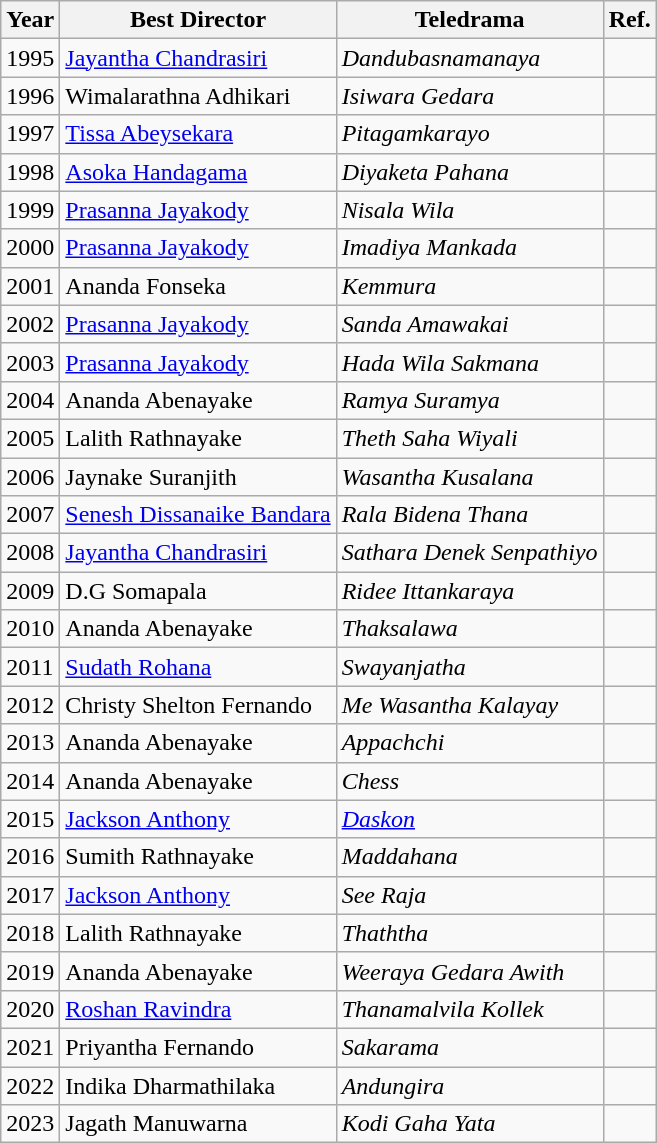<table class="wikitable">
<tr>
<th>Year</th>
<th>Best Director</th>
<th>Teledrama</th>
<th>Ref.</th>
</tr>
<tr>
<td>1995</td>
<td><a href='#'>Jayantha Chandrasiri</a></td>
<td><em>Dandubasnamanaya</em></td>
<td></td>
</tr>
<tr>
<td>1996</td>
<td>Wimalarathna Adhikari</td>
<td><em>Isiwara Gedara</em></td>
<td></td>
</tr>
<tr>
<td>1997</td>
<td><a href='#'>Tissa Abeysekara</a></td>
<td><em>Pitagamkarayo</em></td>
<td></td>
</tr>
<tr>
<td>1998</td>
<td><a href='#'>Asoka Handagama</a></td>
<td><em>Diyaketa Pahana</em></td>
<td></td>
</tr>
<tr>
<td>1999</td>
<td><a href='#'>Prasanna Jayakody</a></td>
<td><em>Nisala Wila</em></td>
<td></td>
</tr>
<tr>
<td>2000</td>
<td><a href='#'>Prasanna Jayakody</a></td>
<td><em>Imadiya Mankada</em></td>
<td></td>
</tr>
<tr>
<td>2001</td>
<td>Ananda Fonseka</td>
<td><em>Kemmura</em></td>
<td></td>
</tr>
<tr>
<td>2002</td>
<td><a href='#'>Prasanna Jayakody</a></td>
<td><em>Sanda Amawakai</em></td>
<td></td>
</tr>
<tr>
<td>2003</td>
<td><a href='#'>Prasanna Jayakody</a></td>
<td><em>Hada Wila Sakmana</em></td>
<td></td>
</tr>
<tr>
<td>2004</td>
<td>Ananda Abenayake</td>
<td><em>Ramya Suramya</em></td>
<td></td>
</tr>
<tr>
<td>2005</td>
<td>Lalith Rathnayake</td>
<td><em>Theth Saha Wiyali</em></td>
<td></td>
</tr>
<tr>
<td>2006</td>
<td>Jaynake Suranjith</td>
<td><em>Wasantha Kusalana</em></td>
<td></td>
</tr>
<tr>
<td>2007</td>
<td><a href='#'>Senesh Dissanaike Bandara</a></td>
<td><em>Rala Bidena Thana</em></td>
<td></td>
</tr>
<tr>
<td>2008</td>
<td><a href='#'>Jayantha Chandrasiri</a></td>
<td><em>Sathara Denek Senpathiyo</em></td>
<td></td>
</tr>
<tr>
<td>2009</td>
<td>D.G Somapala</td>
<td><em>Ridee Ittankaraya</em></td>
<td></td>
</tr>
<tr>
<td>2010</td>
<td>Ananda Abenayake</td>
<td><em>Thaksalawa</em></td>
<td></td>
</tr>
<tr>
<td>2011</td>
<td><a href='#'>Sudath Rohana</a></td>
<td><em>Swayanjatha</em></td>
<td></td>
</tr>
<tr>
<td>2012</td>
<td>Christy Shelton Fernando</td>
<td><em>Me Wasantha Kalayay</em></td>
<td></td>
</tr>
<tr>
<td>2013</td>
<td>Ananda Abenayake</td>
<td><em>Appachchi</em></td>
<td></td>
</tr>
<tr>
<td>2014</td>
<td>Ananda Abenayake</td>
<td><em>Chess</em></td>
<td></td>
</tr>
<tr>
<td>2015</td>
<td><a href='#'>Jackson Anthony</a></td>
<td><em><a href='#'>Daskon</a></em></td>
<td></td>
</tr>
<tr>
<td>2016</td>
<td>Sumith Rathnayake</td>
<td><em>Maddahana</em></td>
<td></td>
</tr>
<tr>
<td>2017</td>
<td><a href='#'>Jackson Anthony</a></td>
<td><em>See Raja</em></td>
<td></td>
</tr>
<tr>
<td>2018</td>
<td>Lalith Rathnayake</td>
<td><em>Thaththa</em></td>
<td></td>
</tr>
<tr>
<td>2019</td>
<td>Ananda Abenayake</td>
<td><em>Weeraya Gedara Awith</em></td>
<td></td>
</tr>
<tr>
<td>2020</td>
<td><a href='#'>Roshan Ravindra</a></td>
<td><em>Thanamalvila Kollek</em></td>
<td></td>
</tr>
<tr>
<td>2021</td>
<td>Priyantha Fernando</td>
<td><em>Sakarama</em></td>
<td></td>
</tr>
<tr>
<td>2022</td>
<td>Indika Dharmathilaka</td>
<td><em>Andungira</em></td>
<td></td>
</tr>
<tr>
<td>2023</td>
<td>Jagath Manuwarna</td>
<td><em>Kodi Gaha Yata</em></td>
<td></td>
</tr>
</table>
